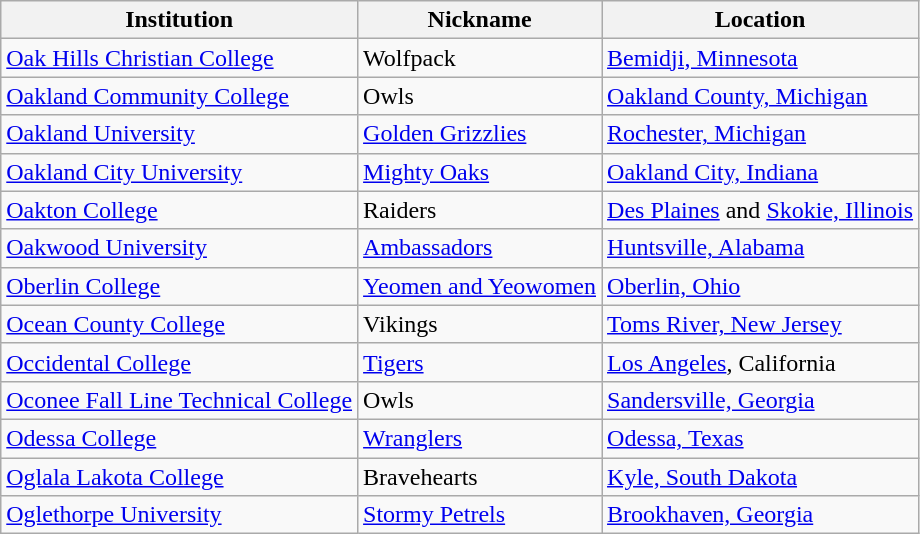<table class="wikitable">
<tr>
<th>Institution</th>
<th>Nickname</th>
<th>Location</th>
</tr>
<tr>
<td><a href='#'>Oak Hills Christian College</a></td>
<td>Wolfpack</td>
<td><a href='#'>Bemidji, Minnesota</a></td>
</tr>
<tr>
<td><a href='#'>Oakland Community College</a></td>
<td>Owls</td>
<td><a href='#'>Oakland County, Michigan</a></td>
</tr>
<tr>
<td><a href='#'>Oakland University</a></td>
<td><a href='#'>Golden Grizzlies</a></td>
<td><a href='#'>Rochester, Michigan</a></td>
</tr>
<tr>
<td><a href='#'>Oakland City University</a></td>
<td><a href='#'>Mighty Oaks</a></td>
<td><a href='#'>Oakland City, Indiana</a></td>
</tr>
<tr>
<td><a href='#'>Oakton College</a></td>
<td>Raiders</td>
<td><a href='#'>Des Plaines</a> and <a href='#'>Skokie, Illinois</a></td>
</tr>
<tr>
<td><a href='#'>Oakwood University</a></td>
<td><a href='#'>Ambassadors</a></td>
<td><a href='#'>Huntsville, Alabama</a></td>
</tr>
<tr>
<td><a href='#'>Oberlin College</a></td>
<td><a href='#'>Yeomen and Yeowomen</a></td>
<td><a href='#'>Oberlin, Ohio</a></td>
</tr>
<tr>
<td><a href='#'>Ocean County College</a></td>
<td>Vikings</td>
<td><a href='#'>Toms River, New Jersey</a></td>
</tr>
<tr>
<td><a href='#'>Occidental College</a></td>
<td><a href='#'>Tigers</a></td>
<td><a href='#'>Los Angeles</a>, California</td>
</tr>
<tr>
<td><a href='#'>Oconee Fall Line Technical College</a></td>
<td>Owls</td>
<td><a href='#'>Sandersville, Georgia</a></td>
</tr>
<tr>
<td><a href='#'>Odessa College</a></td>
<td><a href='#'>Wranglers</a></td>
<td><a href='#'>Odessa, Texas</a></td>
</tr>
<tr>
<td><a href='#'>Oglala Lakota College</a></td>
<td>Bravehearts</td>
<td><a href='#'>Kyle, South Dakota</a></td>
</tr>
<tr>
<td><a href='#'>Oglethorpe University</a></td>
<td><a href='#'>Stormy Petrels</a></td>
<td><a href='#'>Brookhaven, Georgia</a></td>
</tr>
</table>
